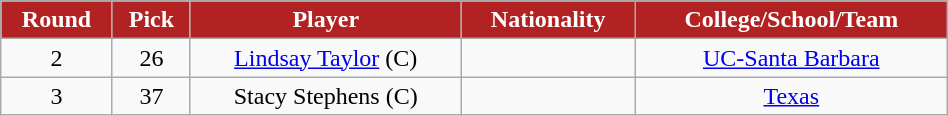<table class="wikitable" width="50%">
<tr align="center" style="background:#B22222; color:white;">
<td><strong>Round</strong></td>
<td><strong>Pick</strong></td>
<td><strong>Player</strong></td>
<td><strong>Nationality</strong></td>
<td><strong>College/School/Team</strong></td>
</tr>
<tr align="center">
<td>2</td>
<td>26</td>
<td><a href='#'>Lindsay Taylor</a> (C)</td>
<td></td>
<td><a href='#'>UC-Santa Barbara</a></td>
</tr>
<tr align="center">
<td>3</td>
<td>37</td>
<td>Stacy Stephens (C)</td>
<td></td>
<td><a href='#'>Texas</a></td>
</tr>
</table>
